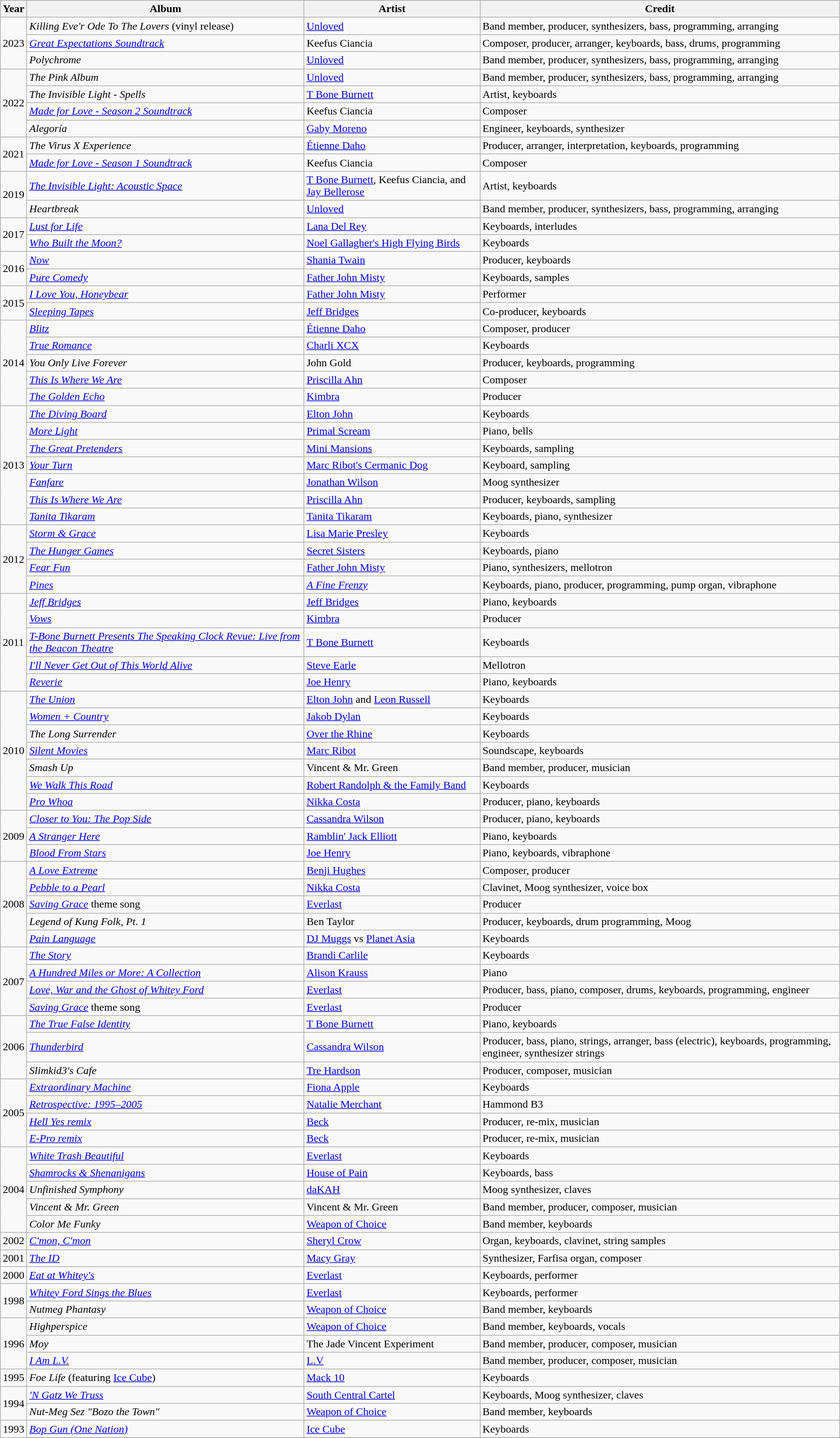<table class="wikitable">
<tr>
<th>Year</th>
<th>Album</th>
<th>Artist</th>
<th>Credit</th>
</tr>
<tr>
<td rowspan="3">2023</td>
<td><em>Killing Eve'r Ode To The Lovers</em> (vinyl release)</td>
<td><a href='#'>Unloved</a></td>
<td>Band member, producer, synthesizers, bass, programming, arranging</td>
</tr>
<tr>
<td><em><a href='#'>Great Expectations Soundtrack</a></em></td>
<td>Keefus Ciancia</td>
<td>Composer, producer, arranger, keyboards, bass, drums, programming</td>
</tr>
<tr>
<td><em>Polychrome</em></td>
<td><a href='#'>Unloved</a></td>
<td>Band member, producer, synthesizers, bass, programming, arranging</td>
</tr>
<tr>
<td rowspan="4">2022</td>
<td><em>The Pink Album</em></td>
<td><a href='#'>Unloved</a></td>
<td>Band member, producer, synthesizers, bass, programming, arranging</td>
</tr>
<tr>
<td><em>The Invisible Light - Spells</em></td>
<td><a href='#'>T Bone Burnett</a></td>
<td>Artist, keyboards</td>
</tr>
<tr>
<td><em><a href='#'>Made for Love - Season 2 Soundtrack</a></em></td>
<td>Keefus Ciancia</td>
<td>Composer</td>
</tr>
<tr>
<td><em>Alegoría</em></td>
<td><a href='#'>Gaby Moreno</a></td>
<td>Engineer, keyboards, synthesizer</td>
</tr>
<tr>
<td rowspan="2">2021</td>
<td><em>The Virus X Experience</em></td>
<td><a href='#'>Étienne Daho</a></td>
<td>Producer, arranger, interpretation, keyboards, programming</td>
</tr>
<tr>
<td><em><a href='#'>Made for Love - Season 1 Soundtrack</a></em></td>
<td>Keefus Ciancia</td>
<td>Composer</td>
</tr>
<tr>
<td rowspan="2">2019</td>
<td><em><a href='#'>The Invisible Light: Acoustic Space</a></em></td>
<td><a href='#'>T Bone Burnett</a>, Keefus Ciancia, and <a href='#'>Jay Bellerose</a></td>
<td>Artist, keyboards</td>
</tr>
<tr>
<td><em>Heartbreak</em></td>
<td><a href='#'>Unloved</a></td>
<td>Band member, producer, synthesizers, bass, programming, arranging</td>
</tr>
<tr>
<td rowspan="2">2017</td>
<td><em><a href='#'>Lust for Life</a></em></td>
<td><a href='#'>Lana Del Rey</a></td>
<td>Keyboards, interludes</td>
</tr>
<tr>
<td><em><a href='#'>Who Built the Moon?</a></em></td>
<td><a href='#'>Noel Gallagher's High Flying Birds</a></td>
<td>Keyboards</td>
</tr>
<tr>
<td rowspan="2">2016</td>
<td><em><a href='#'>Now</a></em></td>
<td><a href='#'>Shania Twain</a></td>
<td>Producer, keyboards</td>
</tr>
<tr>
<td><em><a href='#'>Pure Comedy</a></em></td>
<td><a href='#'>Father John Misty</a></td>
<td>Keyboards, samples</td>
</tr>
<tr>
<td rowspan="2">2015</td>
<td><em><a href='#'>I Love You, Honeybear</a></em></td>
<td><a href='#'>Father John Misty</a></td>
<td>Performer</td>
</tr>
<tr>
<td><em><a href='#'>Sleeping Tapes</a></em></td>
<td><a href='#'>Jeff Bridges</a></td>
<td>Co-producer, keyboards</td>
</tr>
<tr>
<td rowspan="5">2014</td>
<td><em><a href='#'>Blitz</a></em></td>
<td><a href='#'>Étienne Daho</a></td>
<td>Composer, producer</td>
</tr>
<tr>
<td><em><a href='#'>True Romance</a></em></td>
<td><a href='#'>Charli XCX</a></td>
<td>Keyboards</td>
</tr>
<tr>
<td><em>You Only Live Forever</em></td>
<td>John Gold</td>
<td>Producer, keyboards, programming</td>
</tr>
<tr>
<td><em><a href='#'>This Is Where We Are</a></em></td>
<td><a href='#'>Priscilla Ahn</a></td>
<td>Composer</td>
</tr>
<tr>
<td><em><a href='#'>The Golden Echo</a></em></td>
<td><a href='#'>Kimbra</a></td>
<td>Producer</td>
</tr>
<tr>
<td rowspan="7">2013</td>
<td><em><a href='#'>The Diving Board</a></em></td>
<td><a href='#'>Elton John</a></td>
<td>Keyboards</td>
</tr>
<tr>
<td><em><a href='#'>More Light</a></em></td>
<td><a href='#'>Primal Scream</a></td>
<td>Piano, bells</td>
</tr>
<tr>
<td><em><a href='#'>The Great Pretenders</a></em></td>
<td><a href='#'>Mini Mansions</a></td>
<td>Keyboards, sampling</td>
</tr>
<tr>
<td><em><a href='#'>Your Turn</a></em></td>
<td><a href='#'>Marc Ribot's Cermanic Dog</a></td>
<td>Keyboard, sampling</td>
</tr>
<tr>
<td><em><a href='#'>Fanfare</a></em></td>
<td><a href='#'>Jonathan Wilson</a></td>
<td>Moog synthesizer</td>
</tr>
<tr>
<td><em><a href='#'>This Is Where We Are</a></em></td>
<td><a href='#'>Priscilla Ahn</a></td>
<td>Producer, keyboards, sampling</td>
</tr>
<tr>
<td><em><a href='#'>Tanita Tikaram</a></em></td>
<td><a href='#'>Tanita Tikaram</a></td>
<td>Keyboards, piano, synthesizer</td>
</tr>
<tr>
<td rowspan="4">2012</td>
<td><em><a href='#'>Storm & Grace</a></em></td>
<td><a href='#'>Lisa Marie Presley</a></td>
<td>Keyboards</td>
</tr>
<tr>
<td><em><a href='#'>The Hunger Games</a></em></td>
<td><a href='#'>Secret Sisters</a></td>
<td>Keyboards, piano</td>
</tr>
<tr>
<td><em><a href='#'>Fear Fun</a></em></td>
<td><a href='#'>Father John Misty</a></td>
<td>Piano, synthesizers, mellotron</td>
</tr>
<tr>
<td><em><a href='#'>Pines</a></em></td>
<td><em><a href='#'>A Fine Frenzy</a></em></td>
<td>Keyboards, piano, producer, programming, pump organ, vibraphone</td>
</tr>
<tr>
<td rowspan="5">2011</td>
<td><em><a href='#'>Jeff Bridges</a></em></td>
<td><a href='#'>Jeff Bridges</a></td>
<td>Piano, keyboards</td>
</tr>
<tr>
<td><em><a href='#'>Vows</a></em></td>
<td><a href='#'>Kimbra</a></td>
<td>Producer</td>
</tr>
<tr>
<td><em><a href='#'>T-Bone Burnett Presents The Speaking Clock Revue: Live from the Beacon Theatre</a></em></td>
<td><a href='#'>T Bone Burnett</a></td>
<td>Keyboards</td>
</tr>
<tr>
<td><em><a href='#'>I'll Never Get Out of This World Alive</a></em></td>
<td><a href='#'>Steve Earle</a></td>
<td>Mellotron</td>
</tr>
<tr>
<td><em><a href='#'>Reverie</a></em></td>
<td><a href='#'>Joe Henry</a></td>
<td>Piano, keyboards</td>
</tr>
<tr>
<td rowspan="7">2010</td>
<td><em><a href='#'>The Union</a></em></td>
<td><a href='#'>Elton John</a> and <a href='#'>Leon Russell</a></td>
<td>Keyboards</td>
</tr>
<tr>
<td><em><a href='#'>Women + Country</a></em></td>
<td><a href='#'>Jakob Dylan</a></td>
<td>Keyboards</td>
</tr>
<tr>
<td><em>The Long Surrender</em></td>
<td><a href='#'>Over the Rhine</a></td>
<td>Keyboards</td>
</tr>
<tr>
<td><em><a href='#'>Silent Movies</a></em></td>
<td><a href='#'>Marc Ribot</a></td>
<td>Soundscape, keyboards</td>
</tr>
<tr>
<td><em>Smash Up</em></td>
<td>Vincent & Mr. Green</td>
<td>Band member, producer, musician</td>
</tr>
<tr>
<td><em><a href='#'>We Walk This Road</a></em></td>
<td><a href='#'>Robert Randolph & the Family Band</a></td>
<td>Keyboards</td>
</tr>
<tr>
<td><em><a href='#'>Pro Whoa</a></em></td>
<td><a href='#'>Nikka Costa</a></td>
<td>Producer, piano, keyboards</td>
</tr>
<tr>
<td rowspan="3">2009</td>
<td><em><a href='#'>Closer to You: The Pop Side</a></em></td>
<td><a href='#'>Cassandra Wilson</a></td>
<td>Producer, piano, keyboards</td>
</tr>
<tr>
<td><em><a href='#'>A Stranger Here</a></em></td>
<td><a href='#'>Ramblin' Jack Elliott</a></td>
<td>Piano, keyboards</td>
</tr>
<tr>
<td><em><a href='#'>Blood From Stars</a></em></td>
<td><a href='#'>Joe Henry</a></td>
<td>Piano, keyboards, vibraphone</td>
</tr>
<tr>
<td rowspan="5">2008</td>
<td><em><a href='#'>A Love Extreme</a></em></td>
<td><a href='#'>Benji Hughes</a></td>
<td>Composer, producer</td>
</tr>
<tr>
<td><em><a href='#'>Pebble to a Pearl</a></em></td>
<td><a href='#'>Nikka Costa</a></td>
<td>Clavinet, Moog synthesizer, voice box</td>
</tr>
<tr>
<td><em><a href='#'>Saving Grace</a></em> theme song</td>
<td><a href='#'>Everlast</a></td>
<td>Producer</td>
</tr>
<tr>
<td><em>Legend of Kung Folk, Pt. 1</em></td>
<td>Ben Taylor</td>
<td>Producer, keyboards, drum programming, Moog</td>
</tr>
<tr>
<td><em><a href='#'>Pain Language</a></em></td>
<td><a href='#'>DJ Muggs</a> vs <a href='#'>Planet Asia</a></td>
<td>Keyboards</td>
</tr>
<tr>
<td rowspan="4">2007</td>
<td><em><a href='#'>The Story</a></em></td>
<td><a href='#'>Brandi Carlile</a></td>
<td>Keyboards</td>
</tr>
<tr>
<td><em><a href='#'>A Hundred Miles or More: A Collection</a></em></td>
<td><a href='#'>Alison Krauss</a></td>
<td>Piano</td>
</tr>
<tr>
<td><em><a href='#'>Love, War and the Ghost of Whitey Ford</a></em></td>
<td><a href='#'>Everlast</a></td>
<td>Producer, bass, piano, composer, drums, keyboards, programming, engineer</td>
</tr>
<tr>
<td><em><a href='#'>Saving Grace</a></em> theme song</td>
<td><a href='#'>Everlast</a></td>
<td>Producer</td>
</tr>
<tr>
<td rowspan="3">2006</td>
<td><em><a href='#'>The True False Identity</a></em></td>
<td><a href='#'>T Bone Burnett</a></td>
<td>Piano, keyboards</td>
</tr>
<tr>
<td><em><a href='#'>Thunderbird</a></em></td>
<td><a href='#'>Cassandra Wilson</a></td>
<td>Producer, bass, piano, strings, arranger, bass (electric), keyboards, programming, engineer, synthesizer strings</td>
</tr>
<tr>
<td><em>Slimkid3's Cafe</em></td>
<td><a href='#'>Tre Hardson</a></td>
<td>Producer, composer, musician</td>
</tr>
<tr>
<td rowspan="4">2005</td>
<td><em><a href='#'>Extraordinary Machine</a></em></td>
<td><a href='#'>Fiona Apple</a></td>
<td>Keyboards</td>
</tr>
<tr>
<td><em><a href='#'>Retrospective: 1995–2005</a></em></td>
<td><a href='#'>Natalie Merchant</a></td>
<td>Hammond B3</td>
</tr>
<tr>
<td><em><a href='#'>Hell Yes remix</a></em></td>
<td><a href='#'>Beck</a></td>
<td>Producer, re-mix, musician</td>
</tr>
<tr>
<td><em><a href='#'>E-Pro remix</a></em></td>
<td><a href='#'>Beck</a></td>
<td>Producer, re-mix, musician</td>
</tr>
<tr>
<td rowspan="5">2004</td>
<td><em><a href='#'>White Trash Beautiful</a></em></td>
<td><a href='#'>Everlast</a></td>
<td>Keyboards</td>
</tr>
<tr>
<td><em><a href='#'>Shamrocks & Shenanigans</a></em></td>
<td><a href='#'>House of Pain</a></td>
<td>Keyboards, bass</td>
</tr>
<tr>
<td><em>Unfinished Symphony</em></td>
<td><a href='#'>daKAH</a></td>
<td>Moog synthesizer, claves</td>
</tr>
<tr>
<td><em>Vincent & Mr. Green</em></td>
<td>Vincent & Mr. Green</td>
<td>Band member, producer, composer, musician</td>
</tr>
<tr>
<td><em>Color Me Funky</em></td>
<td><a href='#'>Weapon of Choice</a></td>
<td>Band member, keyboards</td>
</tr>
<tr>
<td rowspan="1">2002</td>
<td><em><a href='#'>C'mon, C'mon</a></em></td>
<td><a href='#'>Sheryl Crow</a></td>
<td>Organ, keyboards, clavinet, string samples</td>
</tr>
<tr>
<td rowspan="1">2001</td>
<td><em><a href='#'>The ID</a></em></td>
<td><a href='#'>Macy Gray</a></td>
<td>Synthesizer, Farfisa organ, composer</td>
</tr>
<tr>
<td rowspan="1">2000</td>
<td><em><a href='#'>Eat at Whitey's</a></em></td>
<td><a href='#'>Everlast</a></td>
<td>Keyboards, performer</td>
</tr>
<tr>
<td rowspan="2">1998</td>
<td><em><a href='#'>Whitey Ford Sings the Blues</a></em></td>
<td><a href='#'>Everlast</a></td>
<td>Keyboards, performer</td>
</tr>
<tr>
<td><em>Nutmeg Phantasy</em></td>
<td><a href='#'>Weapon of Choice</a></td>
<td>Band member, keyboards</td>
</tr>
<tr>
<td rowspan="3">1996</td>
<td><em>Highperspice</em></td>
<td><a href='#'>Weapon of Choice</a></td>
<td>Band member, keyboards, vocals</td>
</tr>
<tr>
<td><em>Moy</em></td>
<td>The Jade Vincent Experiment</td>
<td>Band member, producer, composer, musician</td>
</tr>
<tr>
<td><em><a href='#'>I Am L.V.</a></em></td>
<td><a href='#'>L.V</a></td>
<td>Band member, producer, composer, musician</td>
</tr>
<tr>
<td rowspan="1">1995</td>
<td><em>Foe Life</em> (featuring <a href='#'>Ice Cube</a>)</td>
<td><a href='#'>Mack 10</a></td>
<td>Keyboards</td>
</tr>
<tr>
<td rowspan="2">1994</td>
<td><em><a href='#'>'N Gatz We Truss</a></em></td>
<td><a href='#'>South Central Cartel</a></td>
<td>Keyboards, Moog synthesizer, claves</td>
</tr>
<tr>
<td><em>Nut-Meg Sez "Bozo the Town"</em></td>
<td><a href='#'>Weapon of Choice</a></td>
<td>Band member, keyboards</td>
</tr>
<tr>
<td rowspan="2">1993</td>
<td><em><a href='#'>Bop Gun (One Nation)</a></em></td>
<td><a href='#'>Ice Cube</a></td>
<td>Keyboards</td>
</tr>
<tr>
</tr>
</table>
